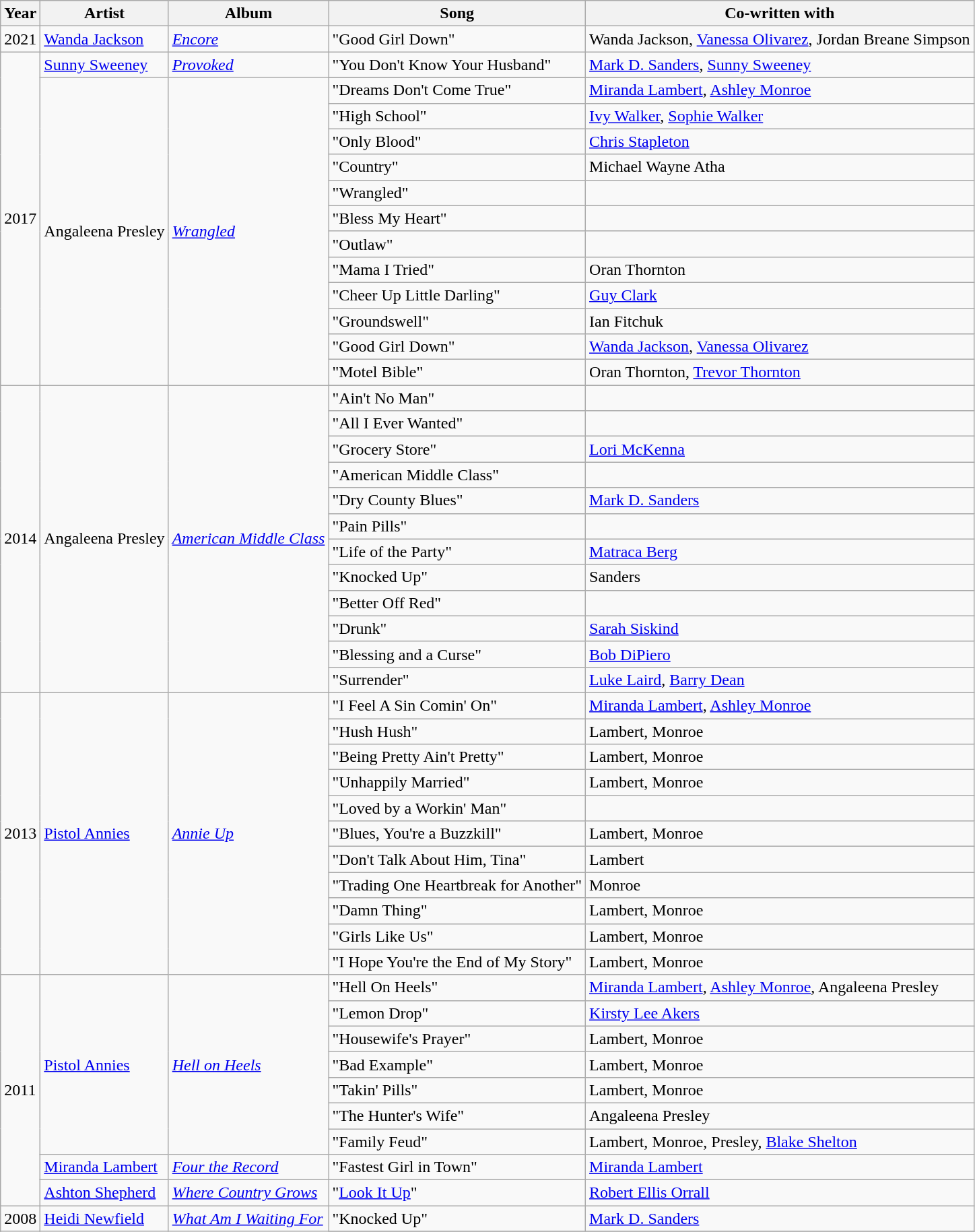<table class="wikitable">
<tr>
<th>Year</th>
<th>Artist</th>
<th>Album</th>
<th>Song</th>
<th>Co-written with</th>
</tr>
<tr>
<td>2021</td>
<td><a href='#'>Wanda Jackson</a></td>
<td><em><a href='#'>Encore</a></em></td>
<td>"Good Girl Down"</td>
<td>Wanda Jackson, <a href='#'>Vanessa Olivarez</a>, Jordan Breane Simpson</td>
</tr>
<tr>
<td rowspan="14">2017</td>
<td><a href='#'>Sunny Sweeney</a></td>
<td><em><a href='#'>Provoked</a></em></td>
<td>"You Don't Know Your Husband"</td>
<td><a href='#'>Mark D. Sanders</a>, <a href='#'>Sunny Sweeney</a></td>
</tr>
<tr>
<td rowspan="13">Angaleena Presley</td>
<td rowspan="13"><em><a href='#'>Wrangled</a></em></td>
</tr>
<tr>
<td>"Dreams Don't Come True"</td>
<td><a href='#'>Miranda Lambert</a>, <a href='#'>Ashley Monroe</a></td>
</tr>
<tr>
<td>"High School"</td>
<td><a href='#'>Ivy Walker</a>, <a href='#'>Sophie Walker</a></td>
</tr>
<tr>
<td>"Only Blood"</td>
<td><a href='#'>Chris Stapleton</a></td>
</tr>
<tr>
<td>"Country"</td>
<td>Michael Wayne Atha</td>
</tr>
<tr>
<td>"Wrangled"</td>
<td></td>
</tr>
<tr>
<td>"Bless My Heart"</td>
<td></td>
</tr>
<tr>
<td>"Outlaw"</td>
<td></td>
</tr>
<tr>
<td>"Mama I Tried"</td>
<td>Oran Thornton</td>
</tr>
<tr>
<td>"Cheer Up Little Darling"</td>
<td><a href='#'>Guy Clark</a></td>
</tr>
<tr>
<td>"Groundswell"</td>
<td>Ian Fitchuk</td>
</tr>
<tr>
<td>"Good Girl Down"</td>
<td><a href='#'>Wanda Jackson</a>, <a href='#'>Vanessa Olivarez</a></td>
</tr>
<tr>
<td>"Motel Bible"</td>
<td>Oran Thornton, <a href='#'>Trevor Thornton</a></td>
</tr>
<tr>
<td rowspan="13">2014</td>
<td rowspan="13">Angaleena Presley</td>
<td rowspan="13"><em><a href='#'>American Middle Class</a></em></td>
</tr>
<tr>
<td>"Ain't No Man"</td>
<td></td>
</tr>
<tr>
<td>"All I Ever Wanted"</td>
<td></td>
</tr>
<tr>
<td>"Grocery Store"</td>
<td><a href='#'>Lori McKenna</a></td>
</tr>
<tr>
<td>"American Middle Class"</td>
<td></td>
</tr>
<tr>
<td>"Dry County Blues"</td>
<td><a href='#'>Mark D. Sanders</a></td>
</tr>
<tr>
<td>"Pain Pills"</td>
<td></td>
</tr>
<tr>
<td>"Life of the Party"</td>
<td><a href='#'>Matraca Berg</a></td>
</tr>
<tr>
<td>"Knocked Up"</td>
<td>Sanders</td>
</tr>
<tr>
<td>"Better Off Red"</td>
<td></td>
</tr>
<tr>
<td>"Drunk"</td>
<td><a href='#'>Sarah Siskind</a></td>
</tr>
<tr>
<td>"Blessing and a Curse"</td>
<td><a href='#'>Bob DiPiero</a></td>
</tr>
<tr>
<td>"Surrender"</td>
<td><a href='#'>Luke Laird</a>, <a href='#'>Barry Dean</a></td>
</tr>
<tr>
<td rowspan="11">2013</td>
<td rowspan="11"><a href='#'>Pistol Annies</a></td>
<td rowspan="11"><em><a href='#'>Annie Up</a></em></td>
<td>"I Feel A Sin Comin' On"</td>
<td><a href='#'>Miranda Lambert</a>, <a href='#'>Ashley Monroe</a></td>
</tr>
<tr>
<td>"Hush Hush"</td>
<td>Lambert, Monroe</td>
</tr>
<tr>
<td>"Being Pretty Ain't Pretty"</td>
<td>Lambert, Monroe</td>
</tr>
<tr>
<td>"Unhappily Married"</td>
<td>Lambert, Monroe</td>
</tr>
<tr>
<td>"Loved by a Workin' Man"</td>
<td></td>
</tr>
<tr>
<td>"Blues, You're a Buzzkill"</td>
<td>Lambert, Monroe</td>
</tr>
<tr>
<td>"Don't Talk About Him, Tina"</td>
<td>Lambert</td>
</tr>
<tr>
<td>"Trading One Heartbreak for Another"</td>
<td>Monroe</td>
</tr>
<tr>
<td>"Damn Thing"</td>
<td>Lambert, Monroe</td>
</tr>
<tr>
<td>"Girls Like Us"</td>
<td>Lambert, Monroe</td>
</tr>
<tr>
<td>"I Hope You're the End of My Story"</td>
<td>Lambert, Monroe</td>
</tr>
<tr>
<td rowspan="9">2011</td>
<td rowspan="7"><a href='#'>Pistol Annies</a></td>
<td rowspan="7"><em><a href='#'>Hell on Heels</a></em></td>
<td>"Hell On Heels"</td>
<td><a href='#'>Miranda Lambert</a>, <a href='#'>Ashley Monroe</a>, Angaleena Presley</td>
</tr>
<tr>
<td>"Lemon Drop"</td>
<td><a href='#'>Kirsty Lee Akers</a></td>
</tr>
<tr>
<td>"Housewife's Prayer"</td>
<td>Lambert, Monroe</td>
</tr>
<tr>
<td>"Bad Example"</td>
<td>Lambert, Monroe</td>
</tr>
<tr>
<td>"Takin' Pills"</td>
<td>Lambert, Monroe</td>
</tr>
<tr>
<td>"The Hunter's Wife"</td>
<td>Angaleena Presley</td>
</tr>
<tr>
<td>"Family Feud"</td>
<td>Lambert, Monroe, Presley, <a href='#'>Blake Shelton</a></td>
</tr>
<tr>
<td rowspan="1"><a href='#'>Miranda Lambert</a></td>
<td rowspan="1"><em><a href='#'>Four the Record</a></em></td>
<td>"Fastest Girl in Town"</td>
<td><a href='#'>Miranda Lambert</a></td>
</tr>
<tr>
<td rowspan="1"><a href='#'>Ashton Shepherd</a></td>
<td rowspan="1"><em><a href='#'>Where Country Grows</a></em></td>
<td>"<a href='#'>Look It Up</a>"</td>
<td><a href='#'>Robert Ellis Orrall</a></td>
</tr>
<tr>
<td rowspan="11">2008</td>
<td rowspan="11"><a href='#'>Heidi Newfield</a></td>
<td rowspan="11"><em><a href='#'>What Am I Waiting For</a></em></td>
<td>"Knocked Up"</td>
<td><a href='#'>Mark D. Sanders</a></td>
</tr>
<tr>
</tr>
</table>
